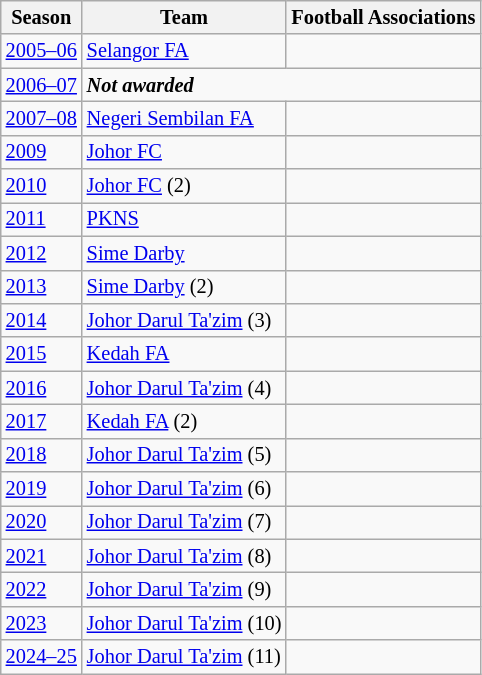<table class="wikitable sortable" style="font-size: 85%;">
<tr>
<th>Season</th>
<th>Team</th>
<th>Football Associations</th>
</tr>
<tr>
<td><a href='#'>2005–06</a></td>
<td> <a href='#'>Selangor FA</a></td>
<td></td>
</tr>
<tr>
<td><a href='#'>2006–07</a></td>
<td colspan="2"><strong><em>Not awarded</em></strong></td>
</tr>
<tr>
<td><a href='#'>2007–08</a></td>
<td> <a href='#'>Negeri Sembilan FA</a></td>
<td></td>
</tr>
<tr>
<td><a href='#'>2009</a></td>
<td> <a href='#'>Johor FC</a></td>
<td></td>
</tr>
<tr>
<td><a href='#'>2010</a></td>
<td> <a href='#'>Johor FC</a> (2)</td>
<td></td>
</tr>
<tr>
<td><a href='#'>2011</a></td>
<td> <a href='#'>PKNS</a></td>
<td></td>
</tr>
<tr>
<td><a href='#'>2012</a></td>
<td> <a href='#'>Sime Darby</a></td>
<td></td>
</tr>
<tr>
<td><a href='#'>2013</a></td>
<td> <a href='#'>Sime Darby</a> (2)</td>
<td></td>
</tr>
<tr>
<td><a href='#'>2014</a></td>
<td> <a href='#'>Johor Darul Ta'zim</a> (3)</td>
<td></td>
</tr>
<tr>
<td><a href='#'>2015</a></td>
<td> <a href='#'>Kedah FA</a></td>
<td></td>
</tr>
<tr>
<td><a href='#'>2016</a></td>
<td> <a href='#'>Johor Darul Ta'zim</a> (4)</td>
<td></td>
</tr>
<tr>
<td><a href='#'>2017</a></td>
<td> <a href='#'>Kedah FA</a> (2)</td>
<td></td>
</tr>
<tr>
<td><a href='#'>2018</a></td>
<td> <a href='#'>Johor Darul Ta'zim</a> (5)</td>
<td></td>
</tr>
<tr>
<td><a href='#'>2019</a></td>
<td> <a href='#'>Johor Darul Ta'zim</a> (6)</td>
<td></td>
</tr>
<tr>
<td><a href='#'>2020</a></td>
<td> <a href='#'>Johor Darul Ta'zim</a> (7)</td>
<td></td>
</tr>
<tr>
<td><a href='#'>2021</a></td>
<td> <a href='#'>Johor Darul Ta'zim</a> (8)</td>
<td></td>
</tr>
<tr>
<td><a href='#'>2022</a></td>
<td> <a href='#'>Johor Darul Ta'zim</a> (9)</td>
<td></td>
</tr>
<tr>
<td><a href='#'>2023</a></td>
<td> <a href='#'>Johor Darul Ta'zim</a> (10)</td>
<td></td>
</tr>
<tr>
<td><a href='#'>2024–25</a></td>
<td> <a href='#'>Johor Darul Ta'zim</a> (11)</td>
<td></td>
</tr>
</table>
